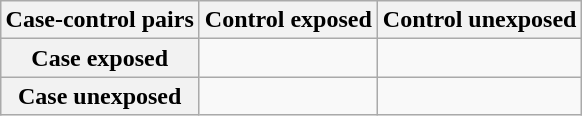<table class="wikitable" style="text-align:center; margin:1em auto;">
<tr>
<th>Case-control pairs</th>
<th>Control exposed</th>
<th>Control unexposed</th>
</tr>
<tr>
<th>Case exposed</th>
<td></td>
<td></td>
</tr>
<tr>
<th>Case unexposed</th>
<td></td>
<td></td>
</tr>
</table>
